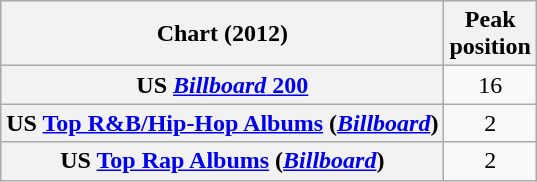<table class="wikitable sortable plainrowheaders">
<tr>
<th scope="col">Chart (2012)</th>
<th scope="col">Peak<br>position</th>
</tr>
<tr>
<th scope="row">US <a href='#'><em>Billboard</em> 200</a></th>
<td align="center">16</td>
</tr>
<tr>
<th scope="row">US <a href='#'>Top R&B/Hip-Hop Albums</a> (<em><a href='#'>Billboard</a></em>)</th>
<td align="center">2</td>
</tr>
<tr>
<th scope="row">US <a href='#'>Top Rap Albums</a> (<em><a href='#'>Billboard</a></em>)</th>
<td align="center">2</td>
</tr>
</table>
